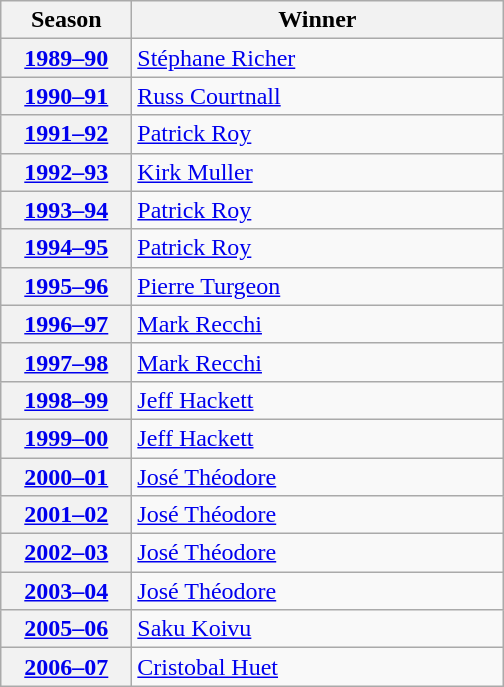<table class="wikitable">
<tr>
<th scope="col" style="width:5em">Season</th>
<th scope="col" style="width:15em">Winner</th>
</tr>
<tr>
<th scope="row"><a href='#'>1989–90</a></th>
<td><a href='#'>Stéphane Richer</a></td>
</tr>
<tr>
<th scope="row"><a href='#'>1990–91</a></th>
<td><a href='#'>Russ Courtnall</a></td>
</tr>
<tr>
<th scope="row"><a href='#'>1991–92</a></th>
<td><a href='#'>Patrick Roy</a></td>
</tr>
<tr>
<th scope="row"><a href='#'>1992–93</a></th>
<td><a href='#'>Kirk Muller</a></td>
</tr>
<tr>
<th scope="row"><a href='#'>1993–94</a></th>
<td><a href='#'>Patrick Roy</a></td>
</tr>
<tr>
<th scope="row"><a href='#'>1994–95</a></th>
<td><a href='#'>Patrick Roy</a></td>
</tr>
<tr>
<th scope="row"><a href='#'>1995–96</a></th>
<td><a href='#'>Pierre Turgeon</a></td>
</tr>
<tr>
<th scope="row"><a href='#'>1996–97</a></th>
<td><a href='#'>Mark Recchi</a></td>
</tr>
<tr>
<th scope="row"><a href='#'>1997–98</a></th>
<td><a href='#'>Mark Recchi</a></td>
</tr>
<tr>
<th scope="row"><a href='#'>1998–99</a></th>
<td><a href='#'>Jeff Hackett</a></td>
</tr>
<tr>
<th scope="row"><a href='#'>1999–00</a></th>
<td><a href='#'>Jeff Hackett</a></td>
</tr>
<tr>
<th scope="row"><a href='#'>2000–01</a></th>
<td><a href='#'>José Théodore</a></td>
</tr>
<tr>
<th scope="row"><a href='#'>2001–02</a></th>
<td><a href='#'>José Théodore</a></td>
</tr>
<tr>
<th scope="row"><a href='#'>2002–03</a></th>
<td><a href='#'>José Théodore</a></td>
</tr>
<tr>
<th scope="row"><a href='#'>2003–04</a></th>
<td><a href='#'>José Théodore</a></td>
</tr>
<tr>
<th scope="row"><a href='#'>2005–06</a></th>
<td><a href='#'>Saku Koivu</a></td>
</tr>
<tr>
<th scope="row"><a href='#'>2006–07</a></th>
<td><a href='#'>Cristobal Huet</a></td>
</tr>
</table>
